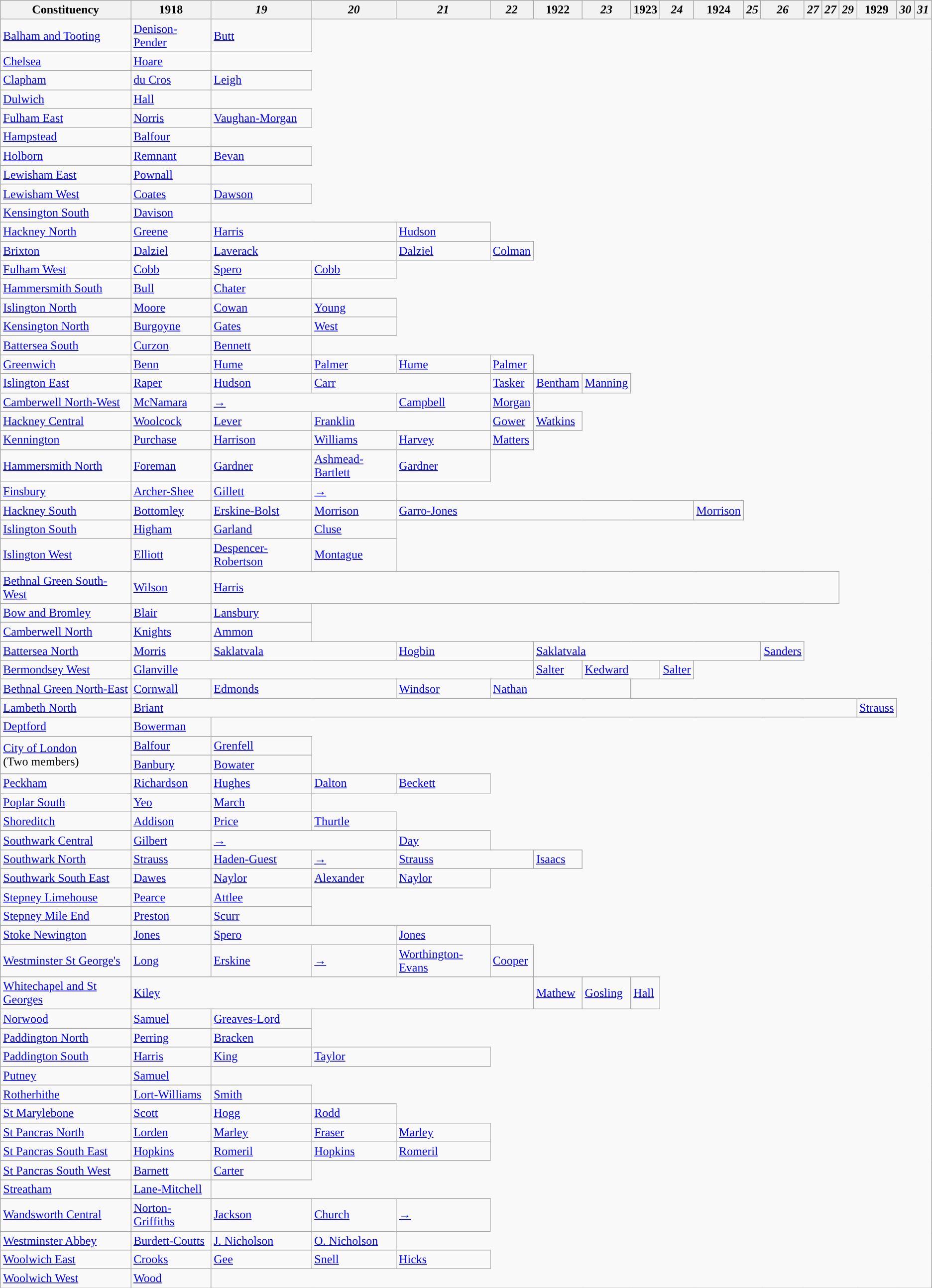<table class="wikitable">
<tr>
<th>Constituency</th>
<th>1918</th>
<th><em>19</em></th>
<th><em>20</em></th>
<th><em>21</em></th>
<th><em>22</em></th>
<th>1922</th>
<th><em>23</em></th>
<th>1923</th>
<th><em>24</em></th>
<th>1924</th>
<th><em>25</em></th>
<th><em>26</em></th>
<th><em>27</em></th>
<th><em>27</em></th>
<th><em>29</em></th>
<th>1929</th>
<th><em>30</em></th>
<th><em>31</em></th>
</tr>
<tr>
<td><a href='#'>Balham and Tooting</a></td>
<td><a href='#'>Denison-Pender</a></td>
<td><a href='#'>Butt</a></td>
</tr>
<tr>
<td><a href='#'>Chelsea</a></td>
<td><a href='#'>Hoare</a></td>
</tr>
<tr>
<td><a href='#'>Clapham</a></td>
<td><a href='#'>du Cros</a></td>
<td><a href='#'>Leigh</a></td>
</tr>
<tr>
<td><a href='#'>Dulwich</a></td>
<td><a href='#'>Hall</a></td>
</tr>
<tr>
<td><a href='#'>Fulham East</a></td>
<td><a href='#'>Norris</a></td>
<td><a href='#'>Vaughan-Morgan</a></td>
</tr>
<tr>
<td><a href='#'>Hampstead</a></td>
<td><a href='#'>Balfour</a></td>
</tr>
<tr>
<td><a href='#'>Holborn</a></td>
<td><a href='#'>Remnant</a></td>
<td><a href='#'>Bevan</a></td>
</tr>
<tr>
<td><a href='#'>Lewisham East</a></td>
<td><a href='#'>Pownall</a></td>
</tr>
<tr>
<td><a href='#'>Lewisham West</a></td>
<td><a href='#'>Coates</a></td>
<td><a href='#'>Dawson</a></td>
</tr>
<tr>
<td><a href='#'>Kensington South</a></td>
<td><a href='#'>Davison</a></td>
</tr>
<tr>
<td><a href='#'>Hackney North</a></td>
<td><a href='#'>Greene</a></td>
<td colspan="2"><a href='#'>Harris</a></td>
<td><a href='#'>Hudson</a></td>
</tr>
<tr>
<td><a href='#'>Brixton</a></td>
<td><a href='#'>Dalziel</a></td>
<td colspan="2"><a href='#'>Laverack</a></td>
<td><a href='#'>Dalziel</a></td>
<td><a href='#'>Colman</a></td>
</tr>
<tr>
<td><a href='#'>Fulham West</a></td>
<td><a href='#'>Cobb</a></td>
<td><a href='#'>Spero</a></td>
<td><a href='#'>Cobb</a></td>
</tr>
<tr>
<td><a href='#'>Hammersmith South</a></td>
<td><a href='#'>Bull</a></td>
<td><a href='#'>Chater</a></td>
</tr>
<tr>
<td><a href='#'>Islington North</a></td>
<td><a href='#'>Moore</a></td>
<td><a href='#'>Cowan</a></td>
<td><a href='#'>Young</a></td>
</tr>
<tr>
<td><a href='#'>Kensington North</a></td>
<td><a href='#'>Burgoyne</a></td>
<td><a href='#'>Gates</a></td>
<td><a href='#'>West</a></td>
</tr>
<tr>
<td><a href='#'>Battersea South</a></td>
<td><a href='#'>Curzon</a></td>
<td><a href='#'>Bennett</a></td>
</tr>
<tr>
<td><a href='#'>Greenwich</a></td>
<td><a href='#'>Benn</a></td>
<td><a href='#'>Hume</a></td>
<td><a href='#'>Palmer</a></td>
<td><a href='#'>Hume</a></td>
<td><a href='#'>Palmer</a></td>
</tr>
<tr>
<td><a href='#'>Islington East</a></td>
<td><a href='#'>Raper</a></td>
<td><a href='#'>Hudson</a></td>
<td colspan="2"><a href='#'>Carr</a></td>
<td><a href='#'>Tasker</a></td>
<td><a href='#'>Bentham</a></td>
<td><a href='#'>Manning</a></td>
</tr>
<tr>
<td><a href='#'>Camberwell North-West</a></td>
<td><a href='#'>McNamara</a></td>
<td colspan="2"><a href='#'>→</a></td>
<td><a href='#'>Campbell</a></td>
<td><a href='#'>Morgan</a></td>
</tr>
<tr>
<td><a href='#'>Hackney Central</a></td>
<td><a href='#'>Woolcock</a></td>
<td><a href='#'>Lever</a></td>
<td colspan="2"><a href='#'>Franklin</a></td>
<td><a href='#'>Gower</a></td>
<td><a href='#'>Watkins</a></td>
</tr>
<tr>
<td><a href='#'>Kennington</a></td>
<td><a href='#'>Purchase</a></td>
<td><a href='#'>Harrison</a></td>
<td><a href='#'>Williams</a></td>
<td><a href='#'>Harvey</a></td>
<td><a href='#'>Matters</a></td>
</tr>
<tr>
<td><a href='#'>Hammersmith North</a></td>
<td><a href='#'>Foreman</a></td>
<td><a href='#'>Gardner</a></td>
<td><a href='#'>Ashmead-Bartlett</a></td>
<td><a href='#'>Gardner</a></td>
</tr>
<tr>
<td><a href='#'>Finsbury</a></td>
<td><a href='#'>Archer-Shee</a></td>
<td><a href='#'>Gillett</a></td>
<td><a href='#'>→</a></td>
</tr>
<tr>
<td><a href='#'>Hackney South</a></td>
<td><a href='#'>Bottomley</a></td>
<td><a href='#'>Erskine-Bolst</a></td>
<td><a href='#'>Morrison</a></td>
<td colspan="6"><a href='#'>Garro-Jones</a></td>
<td><a href='#'>Morrison</a></td>
</tr>
<tr>
<td><a href='#'>Islington South</a></td>
<td><a href='#'>Higham</a></td>
<td><a href='#'>Garland</a></td>
<td><a href='#'>Cluse</a></td>
</tr>
<tr>
<td><a href='#'>Islington West</a></td>
<td><a href='#'>Elliott</a></td>
<td><a href='#'>Despencer-Robertson</a></td>
<td><a href='#'>Montague</a></td>
</tr>
<tr>
<td><a href='#'>Bethnal Green South-West</a></td>
<td><a href='#'>Wilson</a></td>
<td colspan="13"><a href='#'>Harris</a></td>
</tr>
<tr>
<td><a href='#'>Bow and Bromley</a></td>
<td><a href='#'>Blair</a></td>
<td><a href='#'>Lansbury</a></td>
</tr>
<tr>
<td><a href='#'>Camberwell North</a></td>
<td><a href='#'>Knights</a></td>
<td><a href='#'>Ammon</a></td>
</tr>
<tr>
<td><a href='#'>Battersea North</a></td>
<td><a href='#'>Morris</a></td>
<td colspan="2"><a href='#'>Saklatvala</a></td>
<td colspan="2"><a href='#'>Hogbin</a></td>
<td colspan="6"><a href='#'>Saklatvala</a></td>
<td><a href='#'>Sanders</a></td>
</tr>
<tr>
<td><a href='#'>Bermondsey West</a></td>
<td colspan="5"><a href='#'>Glanville</a></td>
<td><a href='#'>Salter</a></td>
<td colspan="2"><a href='#'>Kedward</a></td>
<td><a href='#'>Salter</a></td>
</tr>
<tr>
<td><a href='#'>Bethnal Green North-East</a></td>
<td><a href='#'>Cornwall</a></td>
<td colspan="2"><a href='#'>Edmonds</a></td>
<td><a href='#'>Windsor</a></td>
<td colspan="3"><a href='#'>Nathan</a></td>
</tr>
<tr>
<td><a href='#'>Lambeth North</a></td>
<td colspan="15"><a href='#'>Briant</a></td>
<td><a href='#'>Strauss</a></td>
</tr>
<tr>
<td><a href='#'>Deptford</a></td>
<td><a href='#'>Bowerman</a></td>
</tr>
<tr>
<td rowspan="2"><a href='#'>City of London</a><br>(Two members)</td>
<td><a href='#'>Balfour</a></td>
<td><a href='#'>Grenfell</a></td>
</tr>
<tr>
<td><a href='#'>Banbury</a></td>
<td><a href='#'>Bowater</a></td>
</tr>
<tr>
<td><a href='#'>Peckham</a></td>
<td><a href='#'>Richardson</a></td>
<td><a href='#'>Hughes</a></td>
<td><a href='#'>Dalton</a></td>
<td><a href='#'>Beckett</a></td>
</tr>
<tr>
<td><a href='#'>Poplar South</a></td>
<td><a href='#'>Yeo</a></td>
<td><a href='#'>March</a></td>
</tr>
<tr>
<td><a href='#'>Shoreditch</a></td>
<td><a href='#'>Addison</a></td>
<td><a href='#'>Price</a></td>
<td><a href='#'>Thurtle</a></td>
</tr>
<tr>
<td><a href='#'>Southwark Central</a></td>
<td><a href='#'>Gilbert</a></td>
<td colspan="2"><a href='#'>→</a></td>
<td><a href='#'>Day</a></td>
</tr>
<tr>
<td><a href='#'>Southwark North</a></td>
<td><a href='#'>Strauss</a></td>
<td><a href='#'>Haden-Guest</a></td>
<td><a href='#'>→</a></td>
<td colspan="2"><a href='#'>Strauss</a></td>
<td><a href='#'>Isaacs</a></td>
</tr>
<tr>
<td><a href='#'>Southwark South East</a></td>
<td><a href='#'>Dawes</a></td>
<td><a href='#'>Naylor</a></td>
<td><a href='#'>Alexander</a></td>
<td><a href='#'>Naylor</a></td>
</tr>
<tr>
<td><a href='#'>Stepney Limehouse</a></td>
<td><a href='#'>Pearce</a></td>
<td><a href='#'>Attlee</a></td>
</tr>
<tr>
<td><a href='#'>Stepney Mile End</a></td>
<td><a href='#'>Preston</a></td>
<td><a href='#'>Scurr</a></td>
</tr>
<tr>
<td><a href='#'>Stoke Newington</a></td>
<td><a href='#'>Jones</a></td>
<td colspan="2"><a href='#'>Spero</a></td>
<td><a href='#'>Jones</a></td>
</tr>
<tr>
<td><a href='#'>Westminster St George's</a></td>
<td><a href='#'>Long</a></td>
<td><a href='#'>Erskine</a></td>
<td><a href='#'>→</a></td>
<td><a href='#'>Worthington-Evans</a></td>
<td><a href='#'>Cooper</a></td>
</tr>
<tr>
<td><a href='#'>Whitechapel and St Georges</a></td>
<td colspan="5"><a href='#'>Kiley</a></td>
<td><a href='#'>Mathew</a></td>
<td><a href='#'>Gosling</a></td>
<td><a href='#'>Hall</a></td>
</tr>
<tr>
<td><a href='#'>Norwood</a></td>
<td><a href='#'>Samuel</a></td>
<td><a href='#'>Greaves-Lord</a></td>
</tr>
<tr>
<td><a href='#'>Paddington North</a></td>
<td><a href='#'>Perring</a></td>
<td><a href='#'>Bracken</a></td>
</tr>
<tr>
<td><a href='#'>Paddington South</a></td>
<td><a href='#'>Harris</a></td>
<td><a href='#'>King</a></td>
<td colspan="2"><a href='#'>Taylor</a></td>
</tr>
<tr>
<td><a href='#'>Putney</a></td>
<td><a href='#'>Samuel</a></td>
</tr>
<tr>
<td><a href='#'>Rotherhithe</a></td>
<td><a href='#'>Lort-Williams</a></td>
<td><a href='#'>Smith</a></td>
</tr>
<tr>
<td><a href='#'>St Marylebone</a></td>
<td><a href='#'>Scott</a></td>
<td><a href='#'>Hogg</a></td>
<td><a href='#'>Rodd</a></td>
</tr>
<tr>
<td><a href='#'>St Pancras North</a></td>
<td><a href='#'>Lorden</a></td>
<td><a href='#'>Marley</a></td>
<td><a href='#'>Fraser</a></td>
<td><a href='#'>Marley</a></td>
</tr>
<tr>
<td><a href='#'>St Pancras South East</a></td>
<td><a href='#'>Hopkins</a></td>
<td><a href='#'>Romeril</a></td>
<td><a href='#'>Hopkins</a></td>
<td><a href='#'>Romeril</a></td>
</tr>
<tr>
<td><a href='#'>St Pancras South West</a></td>
<td><a href='#'>Barnett</a></td>
<td><a href='#'>Carter</a></td>
</tr>
<tr>
<td><a href='#'>Streatham</a></td>
<td><a href='#'>Lane-Mitchell</a></td>
</tr>
<tr>
<td><a href='#'>Wandsworth Central</a></td>
<td><a href='#'>Norton-Griffiths</a></td>
<td><a href='#'>Jackson</a></td>
<td><a href='#'>Church</a></td>
<td><a href='#'>→</a></td>
</tr>
<tr>
<td><a href='#'>Westminster Abbey</a></td>
<td><a href='#'>Burdett-Coutts</a></td>
<td><a href='#'>J. Nicholson</a></td>
<td><a href='#'>O. Nicholson</a></td>
</tr>
<tr>
<td><a href='#'>Woolwich East</a></td>
<td><a href='#'>Crooks</a></td>
<td><a href='#'>Gee</a></td>
<td><a href='#'>Snell</a></td>
<td><a href='#'>Hicks</a></td>
</tr>
<tr>
<td><a href='#'>Woolwich West</a></td>
<td><a href='#'>Wood</a></td>
</tr>
</table>
